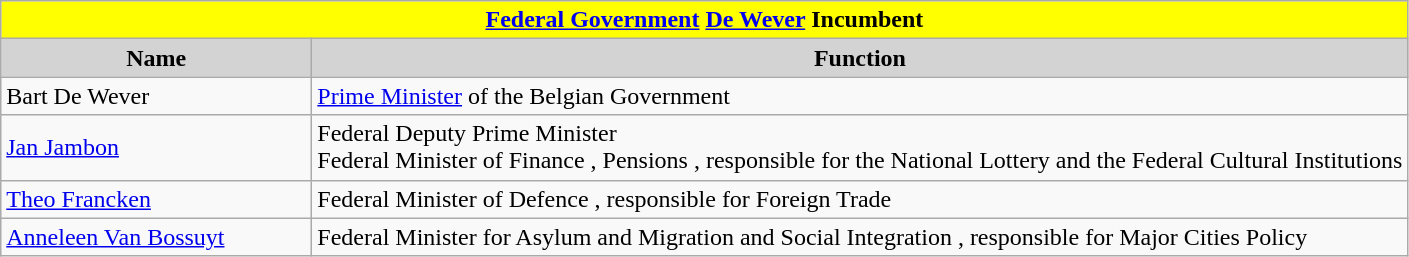<table class="wikitable">
<tr>
<th colspan="2" style="background:yellow;"><span><a href='#'>Federal Government</a></span> <a href='#'>De Wever</a> Incumbent</th>
</tr>
<tr>
<th scope="col" style="background:Lightgrey; width:200px;">Name</th>
<th style="background:LightGrey;">Function</th>
</tr>
<tr>
<td>Bart De Wever</td>
<td><a href='#'>Prime Minister</a> of the Belgian Government</td>
</tr>
<tr>
<td><a href='#'>Jan Jambon</a></td>
<td>Federal Deputy Prime Minister<br>Federal Minister of Finance , Pensions , responsible for the National Lottery and the Federal Cultural Institutions</td>
</tr>
<tr>
<td><a href='#'>Theo Francken</a></td>
<td>Federal Minister of Defence , responsible for Foreign Trade</td>
</tr>
<tr>
<td><a href='#'>Anneleen Van Bossuyt</a></td>
<td>Federal Minister for Asylum and Migration and Social Integration , responsible for Major Cities Policy</td>
</tr>
</table>
